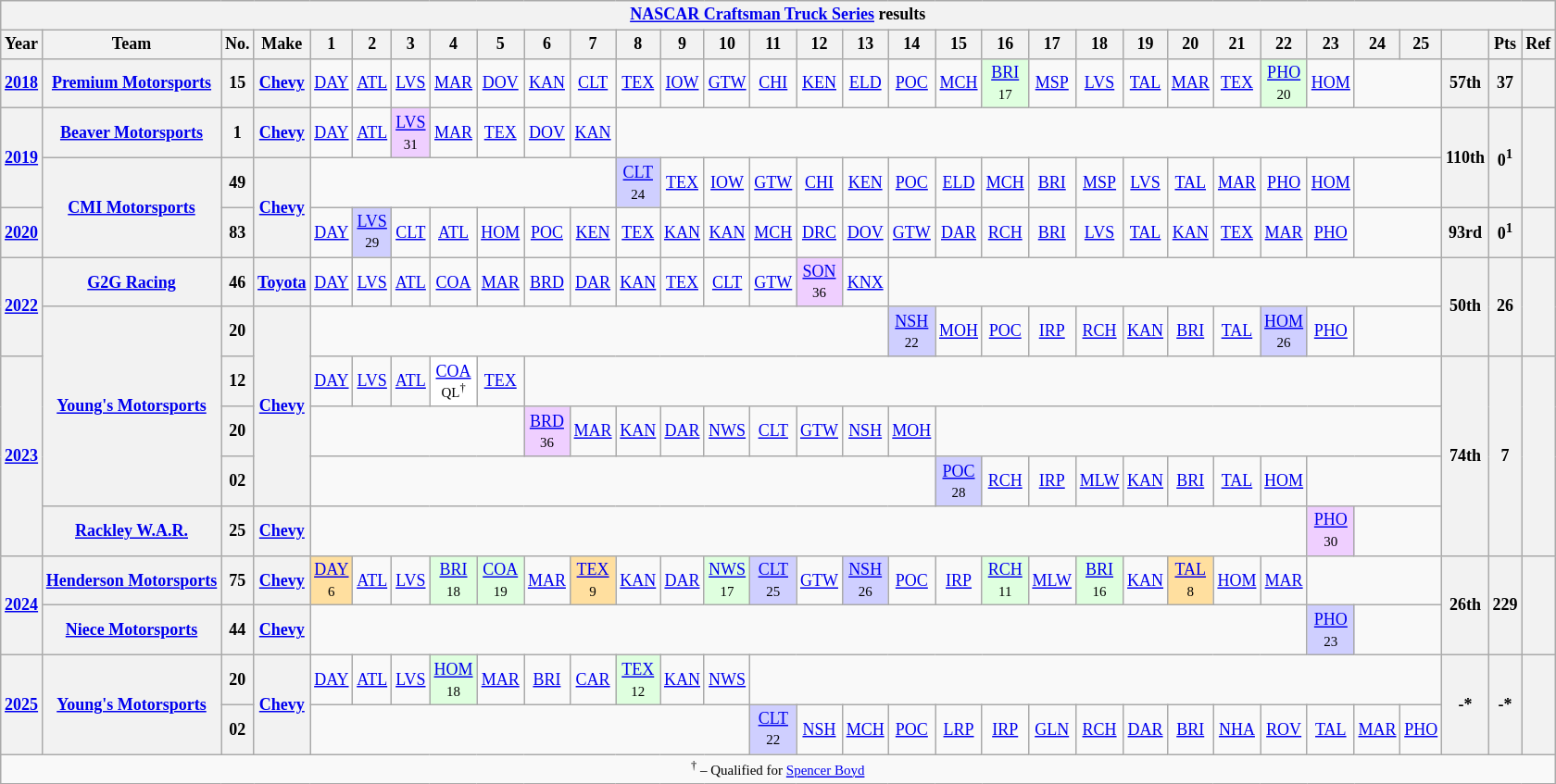<table class="wikitable" style="text-align:center; font-size:75%">
<tr>
<th colspan=32><a href='#'>NASCAR Craftsman Truck Series</a> results</th>
</tr>
<tr>
<th>Year</th>
<th>Team</th>
<th>No.</th>
<th>Make</th>
<th>1</th>
<th>2</th>
<th>3</th>
<th>4</th>
<th>5</th>
<th>6</th>
<th>7</th>
<th>8</th>
<th>9</th>
<th>10</th>
<th>11</th>
<th>12</th>
<th>13</th>
<th>14</th>
<th>15</th>
<th>16</th>
<th>17</th>
<th>18</th>
<th>19</th>
<th>20</th>
<th>21</th>
<th>22</th>
<th>23</th>
<th>24</th>
<th>25</th>
<th></th>
<th>Pts</th>
<th>Ref</th>
</tr>
<tr>
<th><a href='#'>2018</a></th>
<th><a href='#'>Premium Motorsports</a></th>
<th>15</th>
<th><a href='#'>Chevy</a></th>
<td><a href='#'>DAY</a></td>
<td><a href='#'>ATL</a></td>
<td><a href='#'>LVS</a></td>
<td><a href='#'>MAR</a></td>
<td><a href='#'>DOV</a></td>
<td><a href='#'>KAN</a></td>
<td><a href='#'>CLT</a></td>
<td><a href='#'>TEX</a></td>
<td><a href='#'>IOW</a></td>
<td><a href='#'>GTW</a></td>
<td><a href='#'>CHI</a></td>
<td><a href='#'>KEN</a></td>
<td><a href='#'>ELD</a></td>
<td><a href='#'>POC</a></td>
<td><a href='#'>MCH</a></td>
<td style="background:#DFFFDF;"><a href='#'>BRI</a><br><small>17</small></td>
<td><a href='#'>MSP</a></td>
<td><a href='#'>LVS</a></td>
<td><a href='#'>TAL</a></td>
<td><a href='#'>MAR</a></td>
<td><a href='#'>TEX</a></td>
<td style="background:#DFFFDF;"><a href='#'>PHO</a><br><small>20</small></td>
<td><a href='#'>HOM</a></td>
<td colspan=2></td>
<th>57th</th>
<th>37</th>
<th></th>
</tr>
<tr>
<th rowspan=2><a href='#'>2019</a></th>
<th><a href='#'>Beaver Motorsports</a></th>
<th>1</th>
<th><a href='#'>Chevy</a></th>
<td><a href='#'>DAY</a></td>
<td><a href='#'>ATL</a></td>
<td style="background:#EFCFFF;"><a href='#'>LVS</a><br><small>31</small></td>
<td><a href='#'>MAR</a></td>
<td><a href='#'>TEX</a></td>
<td><a href='#'>DOV</a></td>
<td><a href='#'>KAN</a></td>
<td colspan=18></td>
<th rowspan=2>110th</th>
<th rowspan=2>0<sup>1</sup></th>
<th rowspan=2></th>
</tr>
<tr>
<th rowspan=2><a href='#'>CMI Motorsports</a></th>
<th>49</th>
<th rowspan=2><a href='#'>Chevy</a></th>
<td colspan=7></td>
<td style="background:#CFCFFF;"><a href='#'>CLT</a><br><small>24</small></td>
<td><a href='#'>TEX</a></td>
<td><a href='#'>IOW</a></td>
<td><a href='#'>GTW</a></td>
<td><a href='#'>CHI</a></td>
<td><a href='#'>KEN</a></td>
<td><a href='#'>POC</a></td>
<td><a href='#'>ELD</a></td>
<td><a href='#'>MCH</a></td>
<td><a href='#'>BRI</a></td>
<td><a href='#'>MSP</a></td>
<td><a href='#'>LVS</a></td>
<td><a href='#'>TAL</a></td>
<td><a href='#'>MAR</a></td>
<td><a href='#'>PHO</a></td>
<td><a href='#'>HOM</a></td>
<td colspan=2></td>
</tr>
<tr>
<th><a href='#'>2020</a></th>
<th>83</th>
<td><a href='#'>DAY</a></td>
<td style="background:#CFCFFF;"><a href='#'>LVS</a><br><small>29</small></td>
<td><a href='#'>CLT</a></td>
<td><a href='#'>ATL</a></td>
<td><a href='#'>HOM</a></td>
<td><a href='#'>POC</a></td>
<td><a href='#'>KEN</a></td>
<td><a href='#'>TEX</a></td>
<td><a href='#'>KAN</a></td>
<td><a href='#'>KAN</a></td>
<td><a href='#'>MCH</a></td>
<td><a href='#'>DRC</a></td>
<td><a href='#'>DOV</a></td>
<td><a href='#'>GTW</a></td>
<td><a href='#'>DAR</a></td>
<td><a href='#'>RCH</a></td>
<td><a href='#'>BRI</a></td>
<td><a href='#'>LVS</a></td>
<td><a href='#'>TAL</a></td>
<td><a href='#'>KAN</a></td>
<td><a href='#'>TEX</a></td>
<td><a href='#'>MAR</a></td>
<td><a href='#'>PHO</a></td>
<td colspan=2></td>
<th>93rd</th>
<th>0<sup>1</sup></th>
<th></th>
</tr>
<tr>
<th rowspan=2><a href='#'>2022</a></th>
<th><a href='#'>G2G Racing</a></th>
<th>46</th>
<th><a href='#'>Toyota</a></th>
<td><a href='#'>DAY</a></td>
<td><a href='#'>LVS</a></td>
<td><a href='#'>ATL</a></td>
<td><a href='#'>COA</a></td>
<td><a href='#'>MAR</a></td>
<td><a href='#'>BRD</a></td>
<td><a href='#'>DAR</a></td>
<td><a href='#'>KAN</a></td>
<td><a href='#'>TEX</a></td>
<td><a href='#'>CLT</a></td>
<td><a href='#'>GTW</a></td>
<td style="background:#EFCFFF;"><a href='#'>SON</a><br><small>36</small></td>
<td><a href='#'>KNX</a></td>
<td colspan=12></td>
<th rowspan=2>50th</th>
<th rowspan=2>26</th>
<th rowspan=2></th>
</tr>
<tr>
<th rowspan=4><a href='#'>Young's Motorsports</a></th>
<th>20</th>
<th rowspan=4><a href='#'>Chevy</a></th>
<td colspan=13></td>
<td style="background:#CFCFFF;"><a href='#'>NSH</a><br><small>22</small></td>
<td><a href='#'>MOH</a></td>
<td><a href='#'>POC</a></td>
<td><a href='#'>IRP</a></td>
<td><a href='#'>RCH</a></td>
<td><a href='#'>KAN</a></td>
<td><a href='#'>BRI</a></td>
<td><a href='#'>TAL</a></td>
<td style="background:#CFCFFF;"><a href='#'>HOM</a><br><small>26</small></td>
<td><a href='#'>PHO</a></td>
<td colspan=2></td>
</tr>
<tr>
<th rowspan=4><a href='#'>2023</a></th>
<th>12</th>
<td><a href='#'>DAY</a></td>
<td><a href='#'>LVS</a></td>
<td><a href='#'>ATL</a></td>
<td style="background:#FFFFFF;"><a href='#'>COA</a><br><small>QL<sup>†</sup></small></td>
<td><a href='#'>TEX</a></td>
<td colspan=20></td>
<th rowspan=4>74th</th>
<th rowspan=4>7</th>
<th rowspan=4></th>
</tr>
<tr>
<th>20</th>
<td colspan=5></td>
<td style="background:#EFCFFF;"><a href='#'>BRD</a><br><small>36</small></td>
<td><a href='#'>MAR</a></td>
<td><a href='#'>KAN</a></td>
<td><a href='#'>DAR</a></td>
<td><a href='#'>NWS</a></td>
<td><a href='#'>CLT</a></td>
<td><a href='#'>GTW</a></td>
<td><a href='#'>NSH</a></td>
<td><a href='#'>MOH</a></td>
<td colspan=11></td>
</tr>
<tr>
<th>02</th>
<td colspan=14></td>
<td style="background:#CFCFFF;"><a href='#'>POC</a><br><small>28</small></td>
<td><a href='#'>RCH</a></td>
<td><a href='#'>IRP</a></td>
<td><a href='#'>MLW</a></td>
<td><a href='#'>KAN</a></td>
<td><a href='#'>BRI</a></td>
<td><a href='#'>TAL</a></td>
<td><a href='#'>HOM</a></td>
<td colspan=3></td>
</tr>
<tr>
<th><a href='#'>Rackley W.A.R.</a></th>
<th>25</th>
<th><a href='#'>Chevy</a></th>
<td colspan=22></td>
<td style="background:#EFCFFF;"><a href='#'>PHO</a><br><small>30</small></td>
<td colspan=2></td>
</tr>
<tr>
<th rowspan=2><a href='#'>2024</a></th>
<th><a href='#'>Henderson Motorsports</a></th>
<th>75</th>
<th><a href='#'>Chevy</a></th>
<td style="background:#FFDF9F;"><a href='#'>DAY</a><br><small>6</small></td>
<td><a href='#'>ATL</a></td>
<td><a href='#'>LVS</a></td>
<td style="background:#DFFFDF;"><a href='#'>BRI</a><br><small>18</small></td>
<td style="background:#DFFFDF;"><a href='#'>COA</a><br><small>19</small></td>
<td><a href='#'>MAR</a></td>
<td style="background:#FFDF9F;"><a href='#'>TEX</a><br><small>9</small></td>
<td><a href='#'>KAN</a></td>
<td><a href='#'>DAR</a></td>
<td style="background:#DFFFDF;"><a href='#'>NWS</a><br><small>17</small></td>
<td style="background:#CFCFFF;"><a href='#'>CLT</a><br><small>25</small></td>
<td><a href='#'>GTW</a></td>
<td style="background:#CFCFFF;"><a href='#'>NSH</a><br><small>26</small></td>
<td><a href='#'>POC</a></td>
<td><a href='#'>IRP</a></td>
<td style="background:#DFFFDF;"><a href='#'>RCH</a><br><small>11</small></td>
<td><a href='#'>MLW</a></td>
<td style="background:#DFFFDF;"><a href='#'>BRI</a><br><small>16</small></td>
<td><a href='#'>KAN</a></td>
<td style="background:#FFDF9F;"><a href='#'>TAL</a><br><small>8</small></td>
<td><a href='#'>HOM</a></td>
<td><a href='#'>MAR</a></td>
<td colspan=3></td>
<th rowspan=2>26th</th>
<th rowspan=2>229</th>
<th rowspan=2></th>
</tr>
<tr>
<th><a href='#'>Niece Motorsports</a></th>
<th>44</th>
<th><a href='#'>Chevy</a></th>
<td colspan=22></td>
<td style="background:#CFCFFF;"><a href='#'>PHO</a><br><small>23</small></td>
<td colspan=2></td>
</tr>
<tr>
<th rowspan=2><a href='#'>2025</a></th>
<th rowspan=2><a href='#'>Young's Motorsports</a></th>
<th>20</th>
<th rowspan=2><a href='#'>Chevy</a></th>
<td><a href='#'>DAY</a></td>
<td><a href='#'>ATL</a></td>
<td><a href='#'>LVS</a></td>
<td style="background:#DFFFDF;"><a href='#'>HOM</a><br><small>18</small></td>
<td><a href='#'>MAR</a></td>
<td><a href='#'>BRI</a></td>
<td><a href='#'>CAR</a></td>
<td style="background:#DFFFDF;"><a href='#'>TEX</a><br><small>12</small></td>
<td><a href='#'>KAN</a></td>
<td><a href='#'>NWS</a></td>
<td colspan=15></td>
<th rowspan=2>-*</th>
<th rowspan=2>-*</th>
<th rowspan=2></th>
</tr>
<tr>
<th>02</th>
<td colspan=10></td>
<td style="background:#CFCFFF;"><a href='#'>CLT</a><br><small>22</small></td>
<td><a href='#'>NSH</a></td>
<td><a href='#'>MCH</a></td>
<td><a href='#'>POC</a></td>
<td><a href='#'>LRP</a></td>
<td><a href='#'>IRP</a></td>
<td><a href='#'>GLN</a></td>
<td><a href='#'>RCH</a></td>
<td><a href='#'>DAR</a></td>
<td><a href='#'>BRI</a></td>
<td><a href='#'>NHA</a></td>
<td><a href='#'>ROV</a></td>
<td><a href='#'>TAL</a></td>
<td><a href='#'>MAR</a></td>
<td><a href='#'>PHO</a></td>
</tr>
<tr>
<td colspan=32><small><sup>†</sup> – Qualified for <a href='#'>Spencer Boyd</a></small></td>
</tr>
</table>
